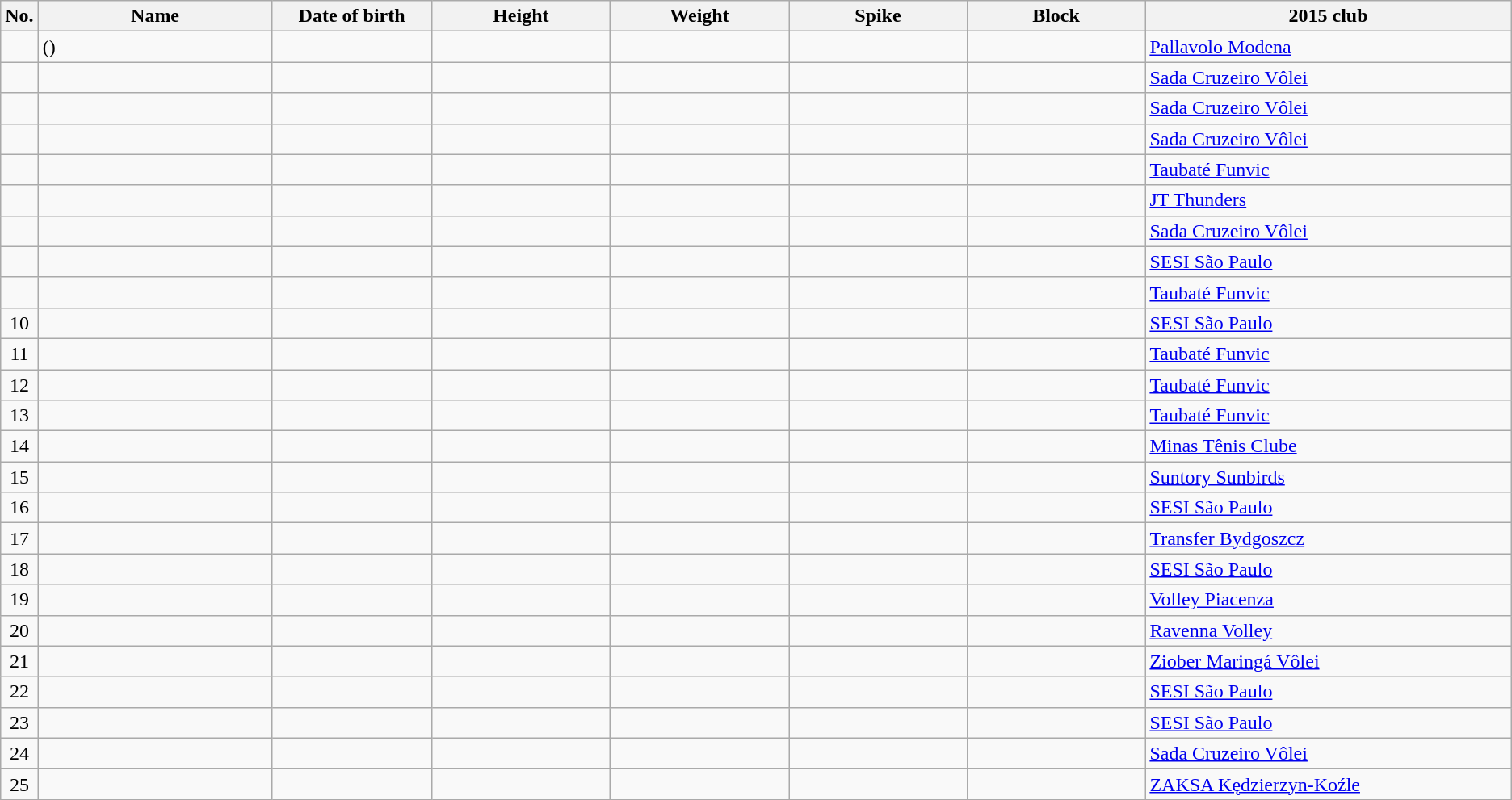<table class="wikitable sortable" style="font-size:100%; text-align:center;">
<tr>
<th>No.</th>
<th style="width:12em">Name</th>
<th style="width:8em">Date of birth</th>
<th style="width:9em">Height</th>
<th style="width:9em">Weight</th>
<th style="width:9em">Spike</th>
<th style="width:9em">Block</th>
<th style="width:19em">2015 club</th>
</tr>
<tr>
<td></td>
<td align=left> ()</td>
<td align=right></td>
<td></td>
<td></td>
<td></td>
<td></td>
<td align=left> <a href='#'>Pallavolo Modena</a></td>
</tr>
<tr>
<td></td>
<td align=left></td>
<td align=right></td>
<td></td>
<td></td>
<td></td>
<td></td>
<td align=left> <a href='#'>Sada Cruzeiro Vôlei</a></td>
</tr>
<tr>
<td></td>
<td align=left></td>
<td align=right></td>
<td></td>
<td></td>
<td></td>
<td></td>
<td align=left> <a href='#'>Sada Cruzeiro Vôlei</a></td>
</tr>
<tr>
<td></td>
<td align=left></td>
<td align=right></td>
<td></td>
<td></td>
<td></td>
<td></td>
<td align=left> <a href='#'>Sada Cruzeiro Vôlei</a></td>
</tr>
<tr>
<td></td>
<td align=left></td>
<td align=right></td>
<td></td>
<td></td>
<td></td>
<td></td>
<td align=left> <a href='#'>Taubaté Funvic</a></td>
</tr>
<tr>
<td></td>
<td align=left></td>
<td align=right></td>
<td></td>
<td></td>
<td></td>
<td></td>
<td align=left> <a href='#'>JT Thunders</a></td>
</tr>
<tr>
<td></td>
<td align=left></td>
<td align=right></td>
<td></td>
<td></td>
<td></td>
<td></td>
<td align=left> <a href='#'>Sada Cruzeiro Vôlei</a></td>
</tr>
<tr>
<td></td>
<td align=left></td>
<td align=right></td>
<td></td>
<td></td>
<td></td>
<td></td>
<td align=left> <a href='#'>SESI São Paulo</a></td>
</tr>
<tr>
<td></td>
<td align=left></td>
<td align=right></td>
<td></td>
<td></td>
<td></td>
<td></td>
<td align=left> <a href='#'>Taubaté Funvic</a></td>
</tr>
<tr>
<td>10</td>
<td align=left></td>
<td align=right></td>
<td></td>
<td></td>
<td></td>
<td></td>
<td align=left> <a href='#'>SESI São Paulo</a></td>
</tr>
<tr>
<td>11</td>
<td align=left></td>
<td align=right></td>
<td></td>
<td></td>
<td></td>
<td></td>
<td align=left> <a href='#'>Taubaté Funvic</a></td>
</tr>
<tr>
<td>12</td>
<td align=left></td>
<td align=right></td>
<td></td>
<td></td>
<td></td>
<td></td>
<td align=left> <a href='#'>Taubaté Funvic</a></td>
</tr>
<tr>
<td>13</td>
<td align=left></td>
<td align=right></td>
<td></td>
<td></td>
<td></td>
<td></td>
<td align=left> <a href='#'>Taubaté Funvic</a></td>
</tr>
<tr>
<td>14</td>
<td align=left></td>
<td align=right></td>
<td></td>
<td></td>
<td></td>
<td></td>
<td align=left> <a href='#'>Minas Tênis Clube</a></td>
</tr>
<tr>
<td>15</td>
<td align=left></td>
<td align=right></td>
<td></td>
<td></td>
<td></td>
<td></td>
<td align=left> <a href='#'>Suntory Sunbirds</a></td>
</tr>
<tr>
<td>16</td>
<td align=left></td>
<td align=right></td>
<td></td>
<td></td>
<td></td>
<td></td>
<td align=left> <a href='#'>SESI São Paulo</a></td>
</tr>
<tr>
<td>17</td>
<td align=left></td>
<td align=right></td>
<td></td>
<td></td>
<td></td>
<td></td>
<td align=left> <a href='#'>Transfer Bydgoszcz</a></td>
</tr>
<tr>
<td>18</td>
<td align=left></td>
<td align=right></td>
<td></td>
<td></td>
<td></td>
<td></td>
<td align=left> <a href='#'>SESI São Paulo</a></td>
</tr>
<tr>
<td>19</td>
<td align=left></td>
<td align=right></td>
<td></td>
<td></td>
<td></td>
<td></td>
<td align=left> <a href='#'>Volley Piacenza</a></td>
</tr>
<tr>
<td>20</td>
<td align=left></td>
<td align=right></td>
<td></td>
<td></td>
<td></td>
<td></td>
<td align=left> <a href='#'>Ravenna Volley</a></td>
</tr>
<tr>
<td>21</td>
<td align=left></td>
<td align=right></td>
<td></td>
<td></td>
<td></td>
<td></td>
<td align=left> <a href='#'>Ziober Maringá Vôlei</a></td>
</tr>
<tr>
<td>22</td>
<td align=left></td>
<td align=right></td>
<td></td>
<td></td>
<td></td>
<td></td>
<td align=left> <a href='#'>SESI São Paulo</a></td>
</tr>
<tr>
<td>23</td>
<td align=left></td>
<td align=right></td>
<td></td>
<td></td>
<td></td>
<td></td>
<td align=left> <a href='#'>SESI São Paulo</a></td>
</tr>
<tr>
<td>24</td>
<td align=left></td>
<td align=right></td>
<td></td>
<td></td>
<td></td>
<td></td>
<td align=left> <a href='#'>Sada Cruzeiro Vôlei</a></td>
</tr>
<tr>
<td>25</td>
<td align=left></td>
<td align=right></td>
<td></td>
<td></td>
<td></td>
<td></td>
<td align=left> <a href='#'>ZAKSA Kędzierzyn-Koźle</a></td>
</tr>
</table>
